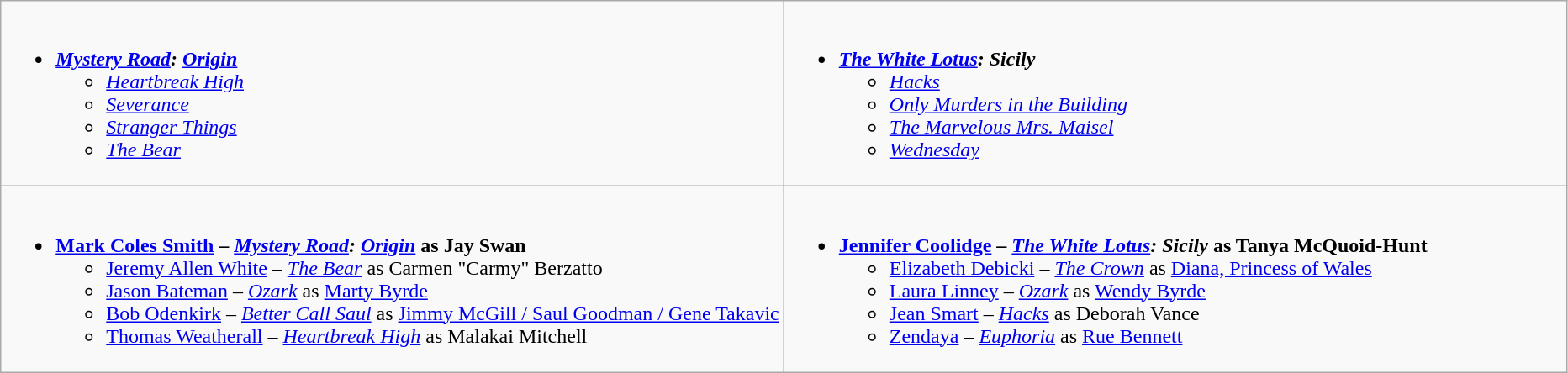<table class=wikitable style="width="300%">
<tr>
<td valign="top" width="50%"><br><ul><li><strong><em><a href='#'>Mystery Road</a>: <a href='#'>Origin</a></em></strong><ul><li><em><a href='#'>Heartbreak High</a></em></li><li><em><a href='#'>Severance</a></em></li><li><em><a href='#'>Stranger Things</a></em></li><li><em><a href='#'>The Bear</a></em></li></ul></li></ul></td>
<td valign="top" width="50%"><br><ul><li><strong><em><a href='#'>The White Lotus</a>: Sicily</em></strong><ul><li><em><a href='#'>Hacks</a></em></li><li><em><a href='#'>Only Murders in the Building</a></em></li><li><em><a href='#'>The Marvelous Mrs. Maisel</a></em></li><li><em><a href='#'>Wednesday</a></em></li></ul></li></ul></td>
</tr>
<tr>
<td valign="top" width="50%"><br><ul><li><strong><a href='#'>Mark Coles Smith</a> – <em><a href='#'>Mystery Road</a>: <a href='#'>Origin</a></em> as Jay Swan</strong><ul><li><a href='#'>Jeremy Allen White</a> – <em><a href='#'>The Bear</a></em> as Carmen "Carmy" Berzatto</li><li><a href='#'>Jason Bateman</a> – <em><a href='#'>Ozark</a></em> as <a href='#'>Marty Byrde</a></li><li><a href='#'>Bob Odenkirk</a> – <em><a href='#'>Better Call Saul</a></em> as <a href='#'>Jimmy McGill / Saul Goodman / Gene Takavic</a></li><li><a href='#'>Thomas Weatherall</a> – <em><a href='#'>Heartbreak High</a></em> as Malakai Mitchell</li></ul></li></ul></td>
<td valign="top" width="50%"><br><ul><li><strong><a href='#'>Jennifer Coolidge</a> – <em><a href='#'>The White Lotus</a>: Sicily</em> as Tanya McQuoid-Hunt</strong><ul><li><a href='#'>Elizabeth Debicki</a> – <em><a href='#'>The Crown</a></em> as <a href='#'>Diana, Princess of Wales</a></li><li><a href='#'>Laura Linney</a> – <em><a href='#'>Ozark</a></em> as <a href='#'>Wendy Byrde</a></li><li><a href='#'>Jean Smart</a> – <em><a href='#'>Hacks</a></em> as Deborah Vance</li><li><a href='#'>Zendaya</a> – <em><a href='#'>Euphoria</a></em> as <a href='#'>Rue Bennett</a></li></ul></li></ul></td>
</tr>
</table>
